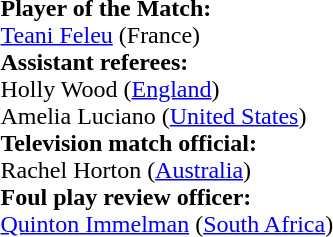<table style="width:100%">
<tr>
<td><br><strong>Player of the Match:</strong>
<br><a href='#'>Teani Feleu</a> (France)<br><strong>Assistant referees:</strong>
<br>Holly Wood (<a href='#'>England</a>)
<br>Amelia Luciano (<a href='#'>United States</a>)
<br><strong>Television match official:</strong>
<br>Rachel Horton (<a href='#'>Australia</a>)
<br><strong>Foul play review officer:</strong>
<br><a href='#'>Quinton Immelman</a> (<a href='#'>South Africa</a>)</td>
</tr>
</table>
